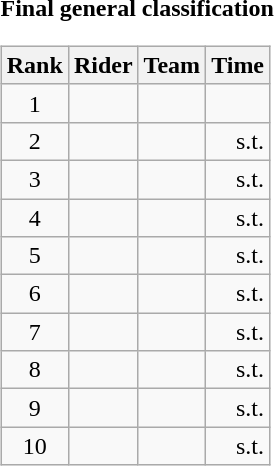<table>
<tr>
<td><strong>Final general classification</strong><br><table class="wikitable">
<tr>
<th scope="col">Rank</th>
<th scope="col">Rider</th>
<th scope="col">Team</th>
<th scope="col">Time</th>
</tr>
<tr>
<td style="text-align:center;">1</td>
<td></td>
<td></td>
<td style="text-align:right;"></td>
</tr>
<tr>
<td style="text-align:center;">2</td>
<td></td>
<td></td>
<td style="text-align:right;">s.t.</td>
</tr>
<tr>
<td style="text-align:center;">3</td>
<td></td>
<td></td>
<td style="text-align:right;">s.t.</td>
</tr>
<tr>
<td style="text-align:center;">4</td>
<td></td>
<td></td>
<td style="text-align:right;">s.t.</td>
</tr>
<tr>
<td style="text-align:center;">5</td>
<td></td>
<td></td>
<td style="text-align:right;">s.t.</td>
</tr>
<tr>
<td style="text-align:center;">6</td>
<td></td>
<td></td>
<td style="text-align:right;">s.t.</td>
</tr>
<tr>
<td style="text-align:center;">7</td>
<td></td>
<td></td>
<td style="text-align:right;">s.t.</td>
</tr>
<tr>
<td style="text-align:center;">8</td>
<td></td>
<td></td>
<td style="text-align:right;">s.t.</td>
</tr>
<tr>
<td style="text-align:center;">9</td>
<td></td>
<td></td>
<td style="text-align:right;">s.t.</td>
</tr>
<tr>
<td style="text-align:center;">10</td>
<td></td>
<td></td>
<td style="text-align:right;">s.t.</td>
</tr>
</table>
</td>
</tr>
</table>
